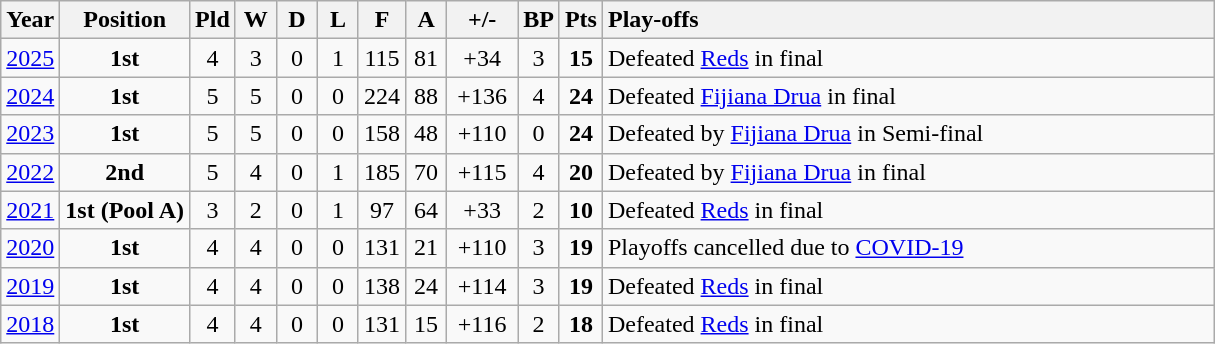<table class="wikitable" style="text-align:center;">
<tr>
<th>Year</th>
<th>Position</th>
<th style="width:20px;">Pld</th>
<th style="width:20px;">W</th>
<th style="width:20px;">D</th>
<th style="width:20px;">L</th>
<th style="width:20px;">F</th>
<th style="width:20px;">A</th>
<th style="width:40px;">+/-</th>
<th style="width:20px;">BP</th>
<th style="width:20px;">Pts</th>
<th style="width:25em; text-align:left;"> Play-offs</th>
</tr>
<tr>
<td><a href='#'>2025</a></td>
<td><strong>1st</strong></td>
<td>4</td>
<td>3</td>
<td>0</td>
<td>1</td>
<td>115</td>
<td>81</td>
<td>+34</td>
<td>3</td>
<td><strong>15</strong></td>
<td align="left"> Defeated <a href='#'>Reds</a> in final</td>
</tr>
<tr>
<td><a href='#'>2024</a></td>
<td><strong>1st</strong></td>
<td>5</td>
<td>5</td>
<td>0</td>
<td>0</td>
<td>224</td>
<td>88</td>
<td>+136</td>
<td>4</td>
<td><strong>24</strong></td>
<td align="left"> Defeated <a href='#'>Fijiana Drua</a> in final</td>
</tr>
<tr>
<td><a href='#'>2023</a></td>
<td><strong>1st</strong></td>
<td>5</td>
<td>5</td>
<td>0</td>
<td>0</td>
<td>158</td>
<td>48</td>
<td>+110</td>
<td>0</td>
<td><strong>24</strong></td>
<td align="left"> Defeated by <a href='#'>Fijiana Drua</a> in Semi-final</td>
</tr>
<tr>
<td><a href='#'>2022</a></td>
<td><strong>2nd</strong></td>
<td>5</td>
<td>4</td>
<td>0</td>
<td>1</td>
<td>185</td>
<td>70</td>
<td>+115</td>
<td>4</td>
<td><strong>20</strong></td>
<td align="left"> Defeated by <a href='#'>Fijiana Drua</a> in final</td>
</tr>
<tr>
<td><a href='#'>2021</a></td>
<td><strong>1st (Pool A)</strong></td>
<td>3</td>
<td>2</td>
<td>0</td>
<td>1</td>
<td>97</td>
<td>64</td>
<td>+33</td>
<td>2</td>
<td><strong>10</strong></td>
<td align="left"> Defeated <a href='#'>Reds</a> in final</td>
</tr>
<tr>
<td><a href='#'>2020</a></td>
<td><strong>1st</strong></td>
<td>4</td>
<td>4</td>
<td>0</td>
<td>0</td>
<td>131</td>
<td>21</td>
<td>+110</td>
<td>3</td>
<td><strong>19</strong></td>
<td align="left"> Playoffs cancelled due to <a href='#'>COVID-19</a></td>
</tr>
<tr>
<td><a href='#'>2019</a></td>
<td><strong>1st</strong></td>
<td>4</td>
<td>4</td>
<td>0</td>
<td>0</td>
<td>138</td>
<td>24</td>
<td>+114</td>
<td>3</td>
<td><strong>19</strong></td>
<td align="left"> Defeated <a href='#'>Reds</a> in final</td>
</tr>
<tr>
<td><a href='#'>2018</a></td>
<td><strong>1st</strong></td>
<td>4</td>
<td>4</td>
<td>0</td>
<td>0</td>
<td>131</td>
<td>15</td>
<td>+116</td>
<td>2</td>
<td><strong>18</strong></td>
<td align="left"> Defeated <a href='#'>Reds</a> in final</td>
</tr>
</table>
